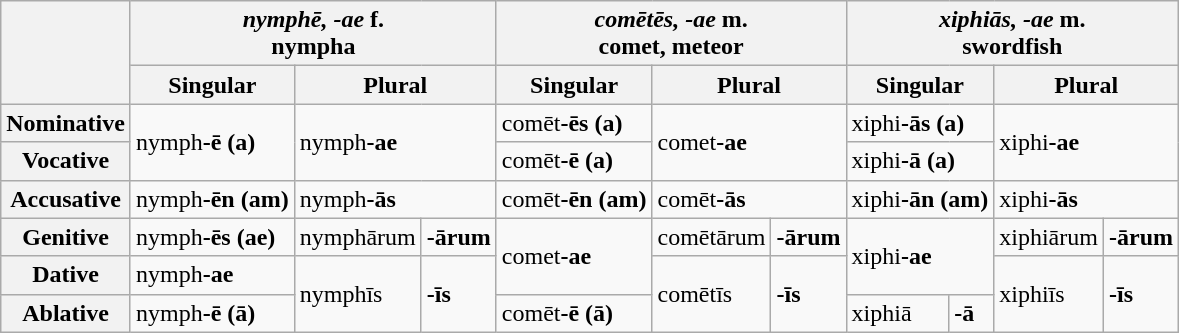<table class="wikitable">
<tr>
<th rowspan="2"></th>
<th colspan="3"><em>nymphē, -ae</em> f.<br>nympha</th>
<th colspan="3"><em>comētēs, -ae</em> m.<br>comet, meteor</th>
<th colspan="4"><em>xiphiās, -ae</em> m.<br>swordfish</th>
</tr>
<tr>
<th>Singular</th>
<th colspan="2">Plural</th>
<th>Singular</th>
<th colspan="2">Plural</th>
<th colspan="2">Singular</th>
<th colspan="2">Plural</th>
</tr>
<tr>
<th>Nominative</th>
<td rowspan="2">nymph<strong>-ē (a)</strong></td>
<td colspan="2" rowspan="2">nymph<strong>-ae</strong></td>
<td>comēt<strong>-ēs (a)</strong></td>
<td colspan="2" rowspan="2">comet<strong>-ae</strong></td>
<td colspan="2">xiphi<strong>-ās (a)</strong></td>
<td colspan="2" rowspan="2">xiphi<strong>-ae</strong></td>
</tr>
<tr>
<th>Vocative</th>
<td>comēt<strong>-ē (a)</strong></td>
<td colspan="2">xiphi<strong>-ā (a)</strong></td>
</tr>
<tr>
<th>Accusative</th>
<td>nymph<strong>-ēn (am)</strong></td>
<td colspan="2">nymph<strong>-ās</strong></td>
<td>comēt<strong>-ēn (am)</strong></td>
<td colspan="2">comēt<strong>-ās</strong></td>
<td colspan="2">xiphi<strong>-ān (am)</strong></td>
<td colspan="2">xiphi<strong>-ās</strong></td>
</tr>
<tr>
<th>Genitive</th>
<td>nymph<strong>-ēs (ae)</strong></td>
<td>nymphārum</td>
<td><strong>-ārum</strong></td>
<td rowspan="2">comet<strong>-ae</strong></td>
<td>comētārum</td>
<td><strong>-ārum</strong></td>
<td colspan="2" rowspan="2">xiphi<strong>-ae</strong></td>
<td>xiphiārum</td>
<td><strong>-ārum</strong></td>
</tr>
<tr>
<th>Dative</th>
<td>nymph<strong>-ae</strong></td>
<td rowspan="2">nymphīs</td>
<td rowspan="2"><strong>-īs</strong></td>
<td rowspan="2">comētīs</td>
<td rowspan="2"><strong>-īs</strong></td>
<td rowspan="2">xiphiīs</td>
<td rowspan="2"><strong>-īs</strong></td>
</tr>
<tr>
<th>Ablative</th>
<td>nymph<strong>-ē (ā)</strong></td>
<td>comēt<strong>-ē (ā)</strong></td>
<td>xiphiā</td>
<td><strong>-ā</strong></td>
</tr>
</table>
